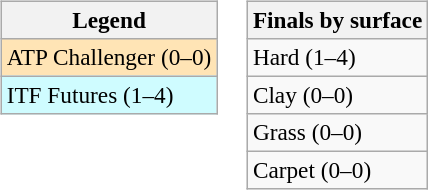<table>
<tr valign=top>
<td><br><table class=wikitable style=font-size:97%>
<tr>
<th>Legend</th>
</tr>
<tr bgcolor=moccasin>
<td>ATP Challenger (0–0)</td>
</tr>
<tr bgcolor=cffcff>
<td>ITF Futures (1–4)</td>
</tr>
</table>
</td>
<td><br><table class=wikitable style=font-size:97%>
<tr>
<th>Finals by surface</th>
</tr>
<tr>
<td>Hard (1–4)</td>
</tr>
<tr>
<td>Clay (0–0)</td>
</tr>
<tr>
<td>Grass (0–0)</td>
</tr>
<tr>
<td>Carpet (0–0)</td>
</tr>
</table>
</td>
</tr>
</table>
